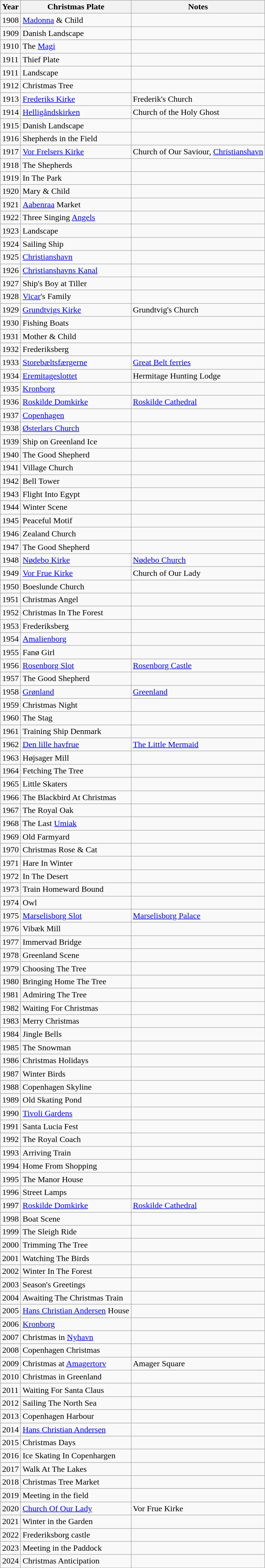<table class="wikitable">
<tr>
<th>Year</th>
<th>Christmas Plate</th>
<th>Notes</th>
</tr>
<tr>
<td>1908</td>
<td><a href='#'>Madonna</a> & Child</td>
<td></td>
</tr>
<tr>
<td>1909</td>
<td>Danish Landscape</td>
<td></td>
</tr>
<tr>
<td>1910</td>
<td>The <a href='#'>Magi</a></td>
<td></td>
</tr>
<tr>
<td>1911</td>
<td>Thief Plate</td>
<td></td>
</tr>
<tr>
<td>1911</td>
<td>Landscape</td>
<td></td>
</tr>
<tr>
<td>1912</td>
<td>Christmas Tree</td>
<td></td>
</tr>
<tr>
<td>1913</td>
<td><a href='#'>Frederiks Kirke</a></td>
<td>Frederik's Church</td>
</tr>
<tr>
<td>1914</td>
<td><a href='#'>Helligåndskirken</a></td>
<td>Church of the Holy Ghost</td>
</tr>
<tr>
<td>1915</td>
<td>Danish Landscape</td>
<td></td>
</tr>
<tr>
<td>1916</td>
<td>Shepherds in the Field</td>
<td></td>
</tr>
<tr>
<td>1917</td>
<td><a href='#'>Vor Frelsers Kirke</a></td>
<td>Church of Our Saviour, <a href='#'>Christianshavn</a></td>
</tr>
<tr>
<td>1918</td>
<td>The Shepherds</td>
<td></td>
</tr>
<tr>
<td>1919</td>
<td>In The Park</td>
<td></td>
</tr>
<tr>
<td>1920</td>
<td>Mary & Child</td>
<td></td>
</tr>
<tr>
<td>1921</td>
<td><a href='#'>Aabenraa</a> Market</td>
<td></td>
</tr>
<tr>
<td>1922</td>
<td>Three Singing <a href='#'>Angels</a></td>
<td></td>
</tr>
<tr>
<td>1923</td>
<td>Landscape</td>
<td></td>
</tr>
<tr>
<td>1924</td>
<td>Sailing Ship</td>
<td></td>
</tr>
<tr>
<td>1925</td>
<td><a href='#'>Christianshavn</a></td>
<td></td>
</tr>
<tr>
<td>1926</td>
<td><a href='#'>Christianshavns Kanal</a></td>
<td></td>
</tr>
<tr>
<td>1927</td>
<td>Ship's Boy at Tiller</td>
<td></td>
</tr>
<tr>
<td>1928</td>
<td><a href='#'>Vicar</a>'s Family</td>
<td></td>
</tr>
<tr>
<td>1929</td>
<td><a href='#'>Grundtvigs Kirke</a></td>
<td>Grundtvig's Church</td>
</tr>
<tr>
<td>1930</td>
<td>Fishing Boats</td>
<td></td>
</tr>
<tr>
<td>1931</td>
<td>Mother & Child</td>
<td></td>
</tr>
<tr>
<td>1932</td>
<td>Frederiksberg</td>
<td></td>
</tr>
<tr>
<td>1933</td>
<td><a href='#'>Storebæltsfærgerne</a></td>
<td><a href='#'>Great Belt ferries</a></td>
</tr>
<tr>
<td>1934</td>
<td><a href='#'>Eremitageslottet</a></td>
<td>Hermitage Hunting Lodge</td>
</tr>
<tr>
<td>1935</td>
<td><a href='#'>Kronborg</a></td>
<td></td>
</tr>
<tr>
<td>1936</td>
<td><a href='#'>Roskilde Domkirke</a></td>
<td><a href='#'>Roskilde Cathedral</a></td>
</tr>
<tr>
<td>1937</td>
<td><a href='#'>Copenhagen</a></td>
<td></td>
</tr>
<tr>
<td>1938</td>
<td><a href='#'>Østerlars Church</a></td>
<td></td>
</tr>
<tr>
<td>1939</td>
<td>Ship on Greenland Ice</td>
<td></td>
</tr>
<tr>
<td>1940</td>
<td>The Good Shepherd</td>
<td></td>
</tr>
<tr>
<td>1941</td>
<td>Village Church</td>
<td></td>
</tr>
<tr>
<td>1942</td>
<td>Bell Tower</td>
<td></td>
</tr>
<tr>
<td>1943</td>
<td>Flight Into Egypt</td>
<td></td>
</tr>
<tr>
<td>1944</td>
<td>Winter Scene</td>
<td></td>
</tr>
<tr>
<td>1945</td>
<td>Peaceful Motif</td>
<td></td>
</tr>
<tr>
<td>1946</td>
<td>Zealand Church</td>
<td></td>
</tr>
<tr>
<td>1947</td>
<td>The Good Shepherd</td>
<td></td>
</tr>
<tr>
<td>1948</td>
<td><a href='#'>Nødebo Kirke</a></td>
<td><a href='#'>Nødebo Church</a></td>
</tr>
<tr>
<td>1949</td>
<td><a href='#'>Vor Frue Kirke</a></td>
<td>Church of Our Lady</td>
</tr>
<tr>
<td>1950</td>
<td>Boeslunde Church</td>
<td></td>
</tr>
<tr>
<td>1951</td>
<td>Christmas Angel</td>
<td></td>
</tr>
<tr>
<td>1952</td>
<td>Christmas In The Forest</td>
<td></td>
</tr>
<tr>
<td>1953</td>
<td>Frederiksberg</td>
<td></td>
</tr>
<tr>
<td>1954</td>
<td><a href='#'>Amalienborg</a></td>
<td></td>
</tr>
<tr>
<td>1955</td>
<td>Fanø Girl</td>
<td></td>
</tr>
<tr>
<td>1956</td>
<td><a href='#'>Rosenborg Slot</a></td>
<td><a href='#'>Rosenborg Castle</a></td>
</tr>
<tr>
<td>1957</td>
<td>The Good Shepherd</td>
<td></td>
</tr>
<tr>
<td>1958</td>
<td><a href='#'>Grønland</a></td>
<td><a href='#'>Greenland</a></td>
</tr>
<tr>
<td>1959</td>
<td>Christmas Night</td>
<td></td>
</tr>
<tr>
<td>1960</td>
<td>The Stag</td>
<td></td>
</tr>
<tr>
<td>1961</td>
<td>Training Ship Denmark</td>
<td></td>
</tr>
<tr>
<td>1962</td>
<td><a href='#'>Den lille havfrue</a></td>
<td><a href='#'>The Little Mermaid</a></td>
</tr>
<tr>
<td>1963</td>
<td>Højsager Mill</td>
<td></td>
</tr>
<tr>
<td>1964</td>
<td>Fetching The Tree</td>
<td></td>
</tr>
<tr>
<td>1965</td>
<td>Little Skaters</td>
<td></td>
</tr>
<tr>
<td>1966</td>
<td>The Blackbird At Christmas</td>
<td></td>
</tr>
<tr>
<td>1967</td>
<td>The Royal Oak</td>
<td></td>
</tr>
<tr>
<td>1968</td>
<td>The Last <a href='#'>Umiak</a></td>
<td></td>
</tr>
<tr>
<td>1969</td>
<td>Old Farmyard</td>
<td></td>
</tr>
<tr>
<td>1970</td>
<td>Christmas Rose & Cat</td>
<td></td>
</tr>
<tr>
<td>1971</td>
<td>Hare In Winter</td>
<td></td>
</tr>
<tr>
<td>1972</td>
<td>In The Desert</td>
<td></td>
</tr>
<tr>
<td>1973</td>
<td>Train Homeward Bound</td>
<td></td>
</tr>
<tr>
<td>1974</td>
<td>Owl</td>
<td></td>
</tr>
<tr>
<td>1975</td>
<td><a href='#'>Marselisborg Slot</a></td>
<td><a href='#'>Marselisborg Palace</a></td>
</tr>
<tr>
<td>1976</td>
<td>Vibæk Mill</td>
<td></td>
</tr>
<tr>
<td>1977</td>
<td>Immervad Bridge</td>
<td></td>
</tr>
<tr>
<td>1978</td>
<td>Greenland Scene</td>
<td></td>
</tr>
<tr>
<td>1979</td>
<td>Choosing The Tree</td>
<td></td>
</tr>
<tr>
<td>1980</td>
<td>Bringing Home The Tree</td>
<td></td>
</tr>
<tr>
<td>1981</td>
<td>Admiring The Tree</td>
<td></td>
</tr>
<tr>
<td>1982</td>
<td>Waiting For Christmas</td>
<td></td>
</tr>
<tr>
<td>1983</td>
<td>Merry Christmas</td>
<td></td>
</tr>
<tr>
<td>1984</td>
<td>Jingle Bells</td>
<td></td>
</tr>
<tr>
<td>1985</td>
<td>The Snowman</td>
<td></td>
</tr>
<tr>
<td>1986</td>
<td>Christmas Holidays</td>
<td></td>
</tr>
<tr>
<td>1987</td>
<td>Winter Birds</td>
<td></td>
</tr>
<tr>
<td>1988</td>
<td>Copenhagen Skyline</td>
<td></td>
</tr>
<tr>
<td>1989</td>
<td>Old Skating Pond</td>
<td></td>
</tr>
<tr>
<td>1990</td>
<td><a href='#'>Tivoli Gardens</a></td>
<td></td>
</tr>
<tr>
<td>1991</td>
<td>Santa Lucia Fest</td>
<td></td>
</tr>
<tr>
<td>1992</td>
<td>The Royal Coach</td>
<td></td>
</tr>
<tr>
<td>1993</td>
<td>Arriving Train</td>
<td></td>
</tr>
<tr>
<td>1994</td>
<td>Home From Shopping</td>
<td></td>
</tr>
<tr>
<td>1995</td>
<td>The Manor House</td>
<td></td>
</tr>
<tr>
<td>1996</td>
<td>Street Lamps</td>
<td></td>
</tr>
<tr>
<td>1997</td>
<td><a href='#'>Roskilde Domkirke</a></td>
<td><a href='#'>Roskilde Cathedral</a></td>
</tr>
<tr>
<td>1998</td>
<td>Boat Scene</td>
<td></td>
</tr>
<tr>
<td>1999</td>
<td>The Sleigh Ride</td>
<td></td>
</tr>
<tr>
<td>2000</td>
<td>Trimming The Tree</td>
<td></td>
</tr>
<tr>
<td>2001</td>
<td>Watching The Birds</td>
<td></td>
</tr>
<tr>
<td>2002</td>
<td>Winter In The Forest</td>
<td></td>
</tr>
<tr>
<td>2003</td>
<td>Season's Greetings</td>
<td></td>
</tr>
<tr>
<td>2004</td>
<td>Awaiting The Christmas Train</td>
<td></td>
</tr>
<tr>
<td>2005</td>
<td><a href='#'>Hans Christian Andersen</a> House</td>
<td></td>
</tr>
<tr>
<td>2006</td>
<td><a href='#'>Kronborg</a></td>
<td></td>
</tr>
<tr>
<td>2007</td>
<td>Christmas in <a href='#'>Nyhavn</a></td>
<td></td>
</tr>
<tr>
<td>2008</td>
<td>Copenhagen Christmas</td>
<td></td>
</tr>
<tr>
<td>2009</td>
<td>Christmas at <a href='#'>Amagertorv</a></td>
<td>Amager Square</td>
</tr>
<tr>
<td>2010</td>
<td>Christmas in Greenland</td>
<td></td>
</tr>
<tr>
<td>2011</td>
<td>Waiting For Santa Claus</td>
<td></td>
</tr>
<tr>
<td>2012</td>
<td>Sailing The North Sea</td>
<td></td>
</tr>
<tr>
<td>2013</td>
<td>Copenhagen Harbour</td>
<td></td>
</tr>
<tr>
<td>2014</td>
<td><a href='#'>Hans Christian Andersen</a></td>
<td></td>
</tr>
<tr>
<td>2015</td>
<td>Christmas Days</td>
<td></td>
</tr>
<tr>
<td>2016</td>
<td>Ice Skating In Copenhargen</td>
<td></td>
</tr>
<tr>
<td>2017</td>
<td>Walk At The Lakes</td>
<td></td>
</tr>
<tr>
<td>2018</td>
<td>Christmas Tree Market</td>
<td></td>
</tr>
<tr>
<td>2019</td>
<td>Meeting in the field</td>
<td></td>
</tr>
<tr>
<td>2020</td>
<td><a href='#'>Church Of Our Lady</a></td>
<td>Vor Frue Kirke</td>
</tr>
<tr>
<td>2021</td>
<td>Winter in the Garden</td>
<td></td>
</tr>
<tr>
<td>2022</td>
<td>Frederiksborg castle</td>
<td></td>
</tr>
<tr>
<td>2023</td>
<td>Meeting in the Paddock</td>
<td></td>
</tr>
<tr>
<td>2024</td>
<td>Christmas Anticipation</td>
<td></td>
</tr>
</table>
